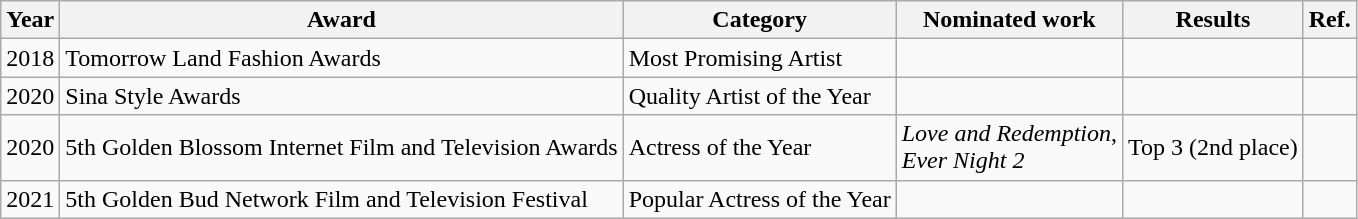<table class="wikitable">
<tr>
<th>Year</th>
<th>Award</th>
<th>Category</th>
<th>Nominated work</th>
<th>Results</th>
<th>Ref.</th>
</tr>
<tr>
<td>2018</td>
<td>Tomorrow Land Fashion Awards</td>
<td>Most Promising Artist</td>
<td></td>
<td></td>
<td></td>
</tr>
<tr>
<td>2020</td>
<td>Sina Style Awards</td>
<td>Quality Artist of the Year</td>
<td></td>
<td></td>
<td></td>
</tr>
<tr>
<td>2020</td>
<td>5th Golden Blossom Internet Film and Television Awards</td>
<td>Actress of the Year</td>
<td><em>Love and Redemption</em>,<br><em>Ever Night 2</em></td>
<td>Top 3 (2nd place)</td>
<td></td>
</tr>
<tr>
<td>2021</td>
<td>5th Golden Bud Network Film and Television Festival</td>
<td>Popular Actress of the Year</td>
<td></td>
<td></td>
<td></td>
</tr>
</table>
